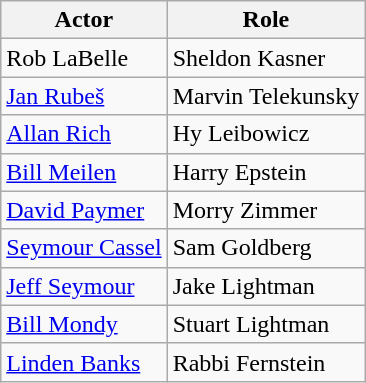<table class="wikitable">
<tr>
<th>Actor</th>
<th>Role</th>
</tr>
<tr>
<td>Rob LaBelle</td>
<td>Sheldon Kasner</td>
</tr>
<tr>
<td><a href='#'>Jan Rubeš</a></td>
<td>Marvin Telekunsky</td>
</tr>
<tr>
<td><a href='#'>Allan Rich</a></td>
<td>Hy Leibowicz</td>
</tr>
<tr>
<td><a href='#'>Bill Meilen</a></td>
<td>Harry Epstein</td>
</tr>
<tr>
<td><a href='#'>David Paymer</a></td>
<td>Morry Zimmer</td>
</tr>
<tr>
<td><a href='#'>Seymour Cassel</a></td>
<td>Sam Goldberg</td>
</tr>
<tr>
<td><a href='#'>Jeff Seymour</a></td>
<td>Jake Lightman</td>
</tr>
<tr>
<td><a href='#'>Bill Mondy</a></td>
<td>Stuart Lightman</td>
</tr>
<tr>
<td><a href='#'>Linden Banks</a></td>
<td>Rabbi Fernstein</td>
</tr>
</table>
